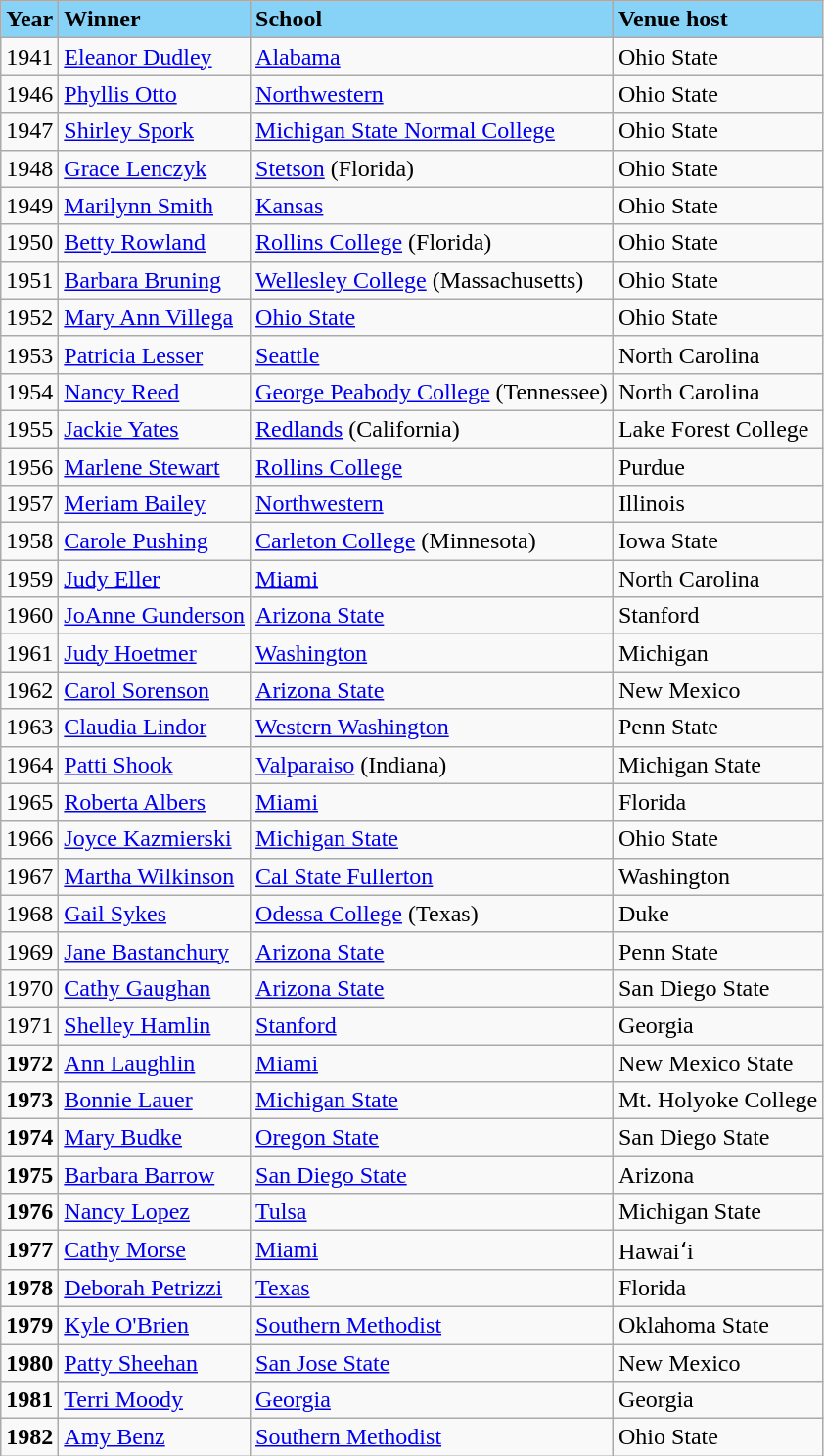<table class="wikitable" style="font-size:100%;">
<tr ! style="background-color: #87D3F8;">
<td><strong>Year</strong></td>
<td><strong>Winner</strong></td>
<td><strong>School</strong></td>
<td><strong>Venue host</strong></td>
</tr>
<tr>
<td>1941</td>
<td><a href='#'>Eleanor Dudley</a></td>
<td><a href='#'>Alabama</a></td>
<td>Ohio State</td>
</tr>
<tr>
<td>1946</td>
<td><a href='#'>Phyllis Otto</a></td>
<td><a href='#'>Northwestern</a></td>
<td>Ohio State</td>
</tr>
<tr>
<td>1947</td>
<td><a href='#'>Shirley Spork</a></td>
<td><a href='#'>Michigan State Normal College</a></td>
<td>Ohio State</td>
</tr>
<tr>
<td>1948</td>
<td><a href='#'>Grace Lenczyk</a></td>
<td><a href='#'>Stetson</a> (Florida)</td>
<td>Ohio State</td>
</tr>
<tr>
<td>1949</td>
<td><a href='#'>Marilynn Smith</a></td>
<td><a href='#'>Kansas</a></td>
<td>Ohio State</td>
</tr>
<tr>
<td>1950</td>
<td><a href='#'>Betty Rowland</a></td>
<td><a href='#'>Rollins College</a> (Florida)</td>
<td>Ohio State</td>
</tr>
<tr>
<td>1951</td>
<td><a href='#'>Barbara Bruning</a></td>
<td><a href='#'>Wellesley College</a> (Massachusetts)</td>
<td>Ohio State</td>
</tr>
<tr>
<td>1952</td>
<td><a href='#'>Mary Ann Villega</a></td>
<td><a href='#'>Ohio State</a></td>
<td>Ohio State</td>
</tr>
<tr>
<td>1953</td>
<td><a href='#'>Patricia Lesser</a></td>
<td><a href='#'>Seattle</a></td>
<td>North Carolina</td>
</tr>
<tr>
<td>1954</td>
<td><a href='#'>Nancy Reed</a></td>
<td><a href='#'>George Peabody College</a> (Tennessee)</td>
<td>North Carolina</td>
</tr>
<tr>
<td>1955</td>
<td><a href='#'>Jackie Yates</a></td>
<td><a href='#'>Redlands</a> (California)</td>
<td>Lake Forest College</td>
</tr>
<tr>
<td>1956</td>
<td><a href='#'>Marlene Stewart</a></td>
<td><a href='#'>Rollins College</a></td>
<td>Purdue</td>
</tr>
<tr>
<td>1957</td>
<td><a href='#'>Meriam Bailey</a></td>
<td><a href='#'>Northwestern</a></td>
<td>Illinois</td>
</tr>
<tr>
<td>1958</td>
<td><a href='#'>Carole Pushing</a></td>
<td><a href='#'>Carleton College</a> (Minnesota)</td>
<td>Iowa State</td>
</tr>
<tr>
<td>1959</td>
<td><a href='#'>Judy Eller</a></td>
<td><a href='#'>Miami</a></td>
<td>North Carolina</td>
</tr>
<tr>
<td>1960</td>
<td><a href='#'>JoAnne Gunderson</a></td>
<td><a href='#'>Arizona State</a></td>
<td>Stanford</td>
</tr>
<tr>
<td>1961</td>
<td><a href='#'>Judy Hoetmer</a></td>
<td><a href='#'>Washington</a></td>
<td>Michigan</td>
</tr>
<tr>
<td>1962</td>
<td><a href='#'>Carol Sorenson</a></td>
<td><a href='#'>Arizona State</a></td>
<td>New Mexico</td>
</tr>
<tr>
<td>1963</td>
<td><a href='#'>Claudia Lindor</a></td>
<td><a href='#'>Western Washington</a></td>
<td>Penn State</td>
</tr>
<tr>
<td>1964</td>
<td><a href='#'>Patti Shook</a></td>
<td><a href='#'>Valparaiso</a> (Indiana)</td>
<td>Michigan State</td>
</tr>
<tr>
<td>1965</td>
<td><a href='#'>Roberta Albers</a></td>
<td><a href='#'>Miami</a></td>
<td>Florida</td>
</tr>
<tr>
<td>1966</td>
<td><a href='#'>Joyce Kazmierski</a></td>
<td><a href='#'>Michigan State</a></td>
<td>Ohio State</td>
</tr>
<tr>
<td>1967</td>
<td><a href='#'>Martha Wilkinson</a></td>
<td><a href='#'>Cal State Fullerton</a></td>
<td>Washington</td>
</tr>
<tr>
<td>1968</td>
<td><a href='#'>Gail Sykes</a></td>
<td><a href='#'>Odessa College</a> (Texas)</td>
<td>Duke</td>
</tr>
<tr>
<td>1969</td>
<td><a href='#'>Jane Bastanchury</a></td>
<td><a href='#'>Arizona State</a></td>
<td>Penn State</td>
</tr>
<tr>
<td>1970</td>
<td><a href='#'>Cathy Gaughan</a></td>
<td><a href='#'>Arizona State</a></td>
<td>San Diego State</td>
</tr>
<tr>
<td>1971</td>
<td><a href='#'>Shelley Hamlin</a></td>
<td><a href='#'>Stanford</a></td>
<td>Georgia</td>
</tr>
<tr>
<td><strong>1972</strong></td>
<td><a href='#'>Ann Laughlin</a></td>
<td><a href='#'>Miami</a></td>
<td>New Mexico State</td>
</tr>
<tr>
<td><strong>1973</strong></td>
<td><a href='#'>Bonnie Lauer</a></td>
<td><a href='#'>Michigan State</a></td>
<td>Mt. Holyoke College</td>
</tr>
<tr>
<td><strong>1974</strong></td>
<td><a href='#'>Mary Budke</a></td>
<td><a href='#'>Oregon State</a></td>
<td>San Diego State</td>
</tr>
<tr>
<td><strong>1975</strong></td>
<td><a href='#'>Barbara Barrow</a></td>
<td><a href='#'>San Diego State</a></td>
<td>Arizona</td>
</tr>
<tr>
<td><strong>1976</strong></td>
<td><a href='#'>Nancy Lopez</a></td>
<td><a href='#'>Tulsa</a></td>
<td>Michigan State</td>
</tr>
<tr>
<td><strong>1977</strong></td>
<td><a href='#'>Cathy Morse</a></td>
<td><a href='#'>Miami</a></td>
<td>Hawaiʻi</td>
</tr>
<tr>
<td><strong>1978</strong></td>
<td><a href='#'>Deborah Petrizzi</a></td>
<td><a href='#'>Texas</a></td>
<td>Florida</td>
</tr>
<tr>
<td><strong>1979</strong></td>
<td><a href='#'>Kyle O'Brien</a></td>
<td><a href='#'>Southern Methodist</a></td>
<td>Oklahoma State</td>
</tr>
<tr>
<td><strong>1980</strong></td>
<td><a href='#'>Patty Sheehan</a></td>
<td><a href='#'>San Jose State</a></td>
<td>New Mexico</td>
</tr>
<tr>
<td><strong>1981</strong></td>
<td><a href='#'>Terri Moody</a></td>
<td><a href='#'>Georgia</a></td>
<td>Georgia</td>
</tr>
<tr>
<td><strong>1982</strong></td>
<td><a href='#'>Amy Benz</a></td>
<td><a href='#'>Southern Methodist</a></td>
<td>Ohio State</td>
</tr>
</table>
